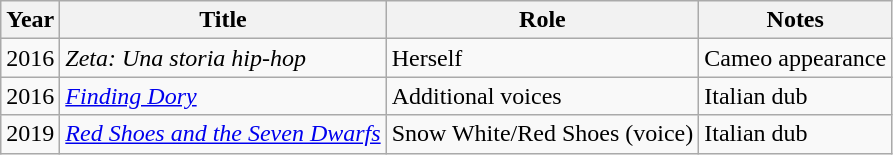<table class="wikitable">
<tr>
<th>Year</th>
<th>Title</th>
<th>Role</th>
<th>Notes</th>
</tr>
<tr>
<td>2016</td>
<td><em>Zeta: Una storia hip-hop</em></td>
<td>Herself</td>
<td>Cameo appearance</td>
</tr>
<tr>
<td>2016</td>
<td><em><a href='#'>Finding Dory</a></em></td>
<td>Additional voices</td>
<td>Italian dub</td>
</tr>
<tr>
<td>2019</td>
<td><em><a href='#'>Red Shoes and the Seven Dwarfs</a></em></td>
<td>Snow White/Red Shoes (voice)</td>
<td>Italian dub</td>
</tr>
</table>
